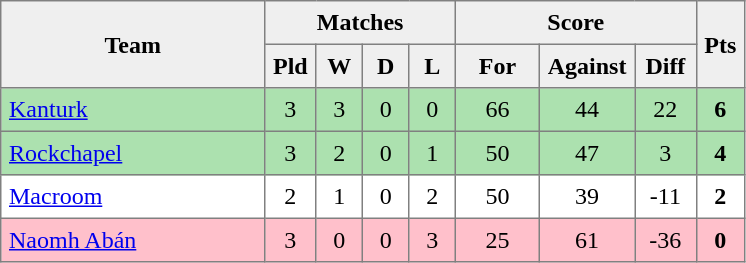<table style=border-collapse:collapse border=1 cellspacing=0 cellpadding=5>
<tr align=center bgcolor=#efefef>
<th rowspan=2 width=165>Team</th>
<th colspan=4>Matches</th>
<th colspan=3>Score</th>
<th rowspan=2width=20>Pts</th>
</tr>
<tr align=center bgcolor=#efefef>
<th width=20>Pld</th>
<th width=20>W</th>
<th width=20>D</th>
<th width=20>L</th>
<th width=45>For</th>
<th width=45>Against</th>
<th width=30>Diff</th>
</tr>
<tr align=center style="background:#ACE1AF;">
<td style="text-align:left;"><a href='#'>Kanturk</a></td>
<td>3</td>
<td>3</td>
<td>0</td>
<td>0</td>
<td>66</td>
<td>44</td>
<td>22</td>
<td><strong>6</strong></td>
</tr>
<tr align=center style="background:#ACE1AF;">
<td style="text-align:left;"><a href='#'>Rockchapel</a></td>
<td>3</td>
<td>2</td>
<td>0</td>
<td>1</td>
<td>50</td>
<td>47</td>
<td>3</td>
<td><strong>4</strong></td>
</tr>
<tr align=center>
<td style="text-align:left;"><a href='#'>Macroom</a></td>
<td>2</td>
<td>1</td>
<td>0</td>
<td>2</td>
<td>50</td>
<td>39</td>
<td>-11</td>
<td><strong>2</strong></td>
</tr>
<tr align=center style="background:#FFC0CB;">
<td style="text-align:left;"><a href='#'>Naomh Abán</a></td>
<td>3</td>
<td>0</td>
<td>0</td>
<td>3</td>
<td>25</td>
<td>61</td>
<td>-36</td>
<td><strong>0</strong></td>
</tr>
</table>
